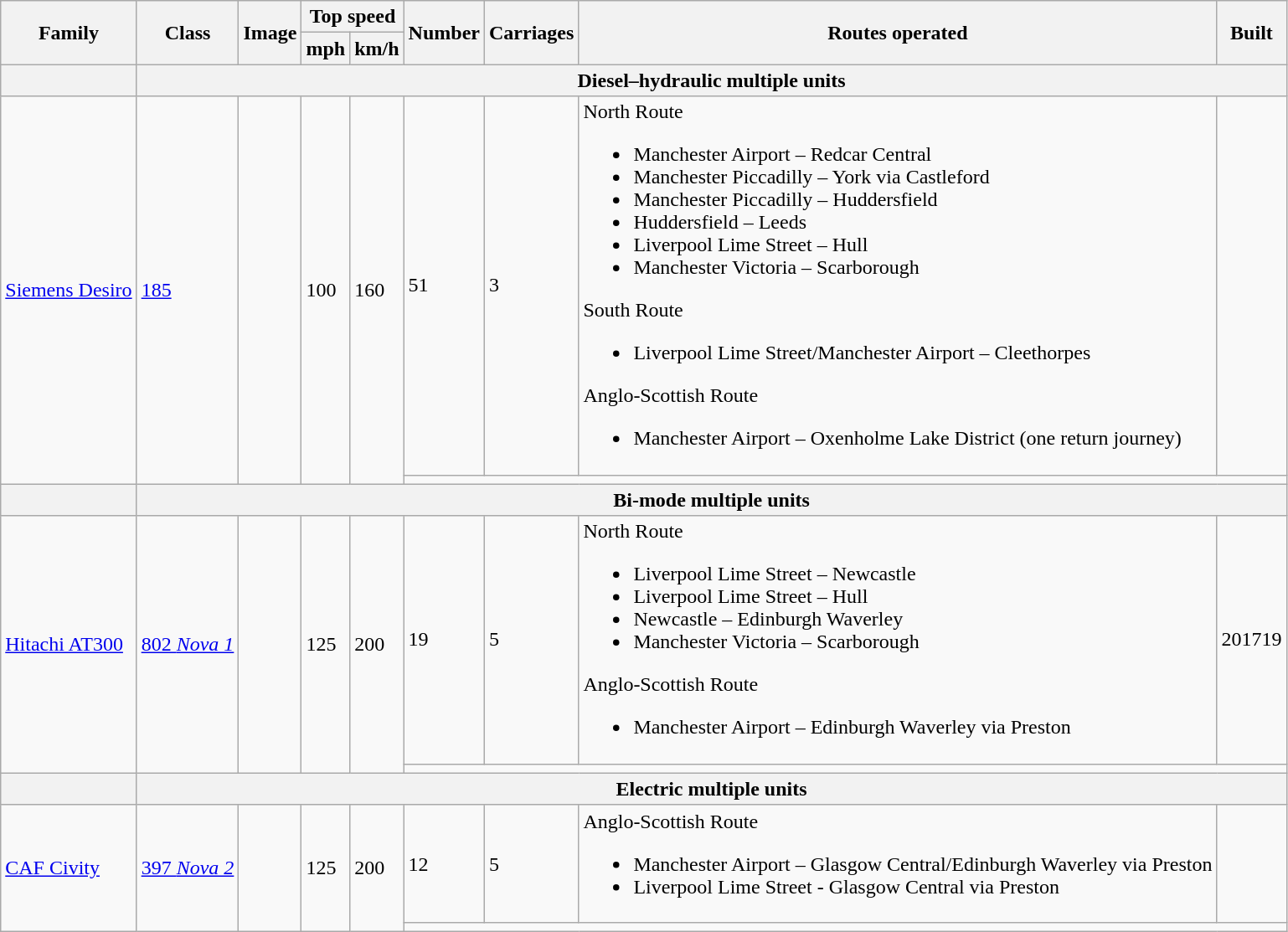<table class="wikitable defaultcenter col1left col2left col9left">
<tr>
<th rowspan="2">Family</th>
<th rowspan="2">Class</th>
<th rowspan="2">Image</th>
<th colspan="2">Top speed</th>
<th rowspan="2">Number</th>
<th rowspan="2">Carriages</th>
<th rowspan="2">Routes operated</th>
<th rowspan="2">Built</th>
</tr>
<tr>
<th>mph</th>
<th>km/h</th>
</tr>
<tr>
<th></th>
<th colspan="9">Diesel–hydraulic multiple units</th>
</tr>
<tr>
<td rowspan="2"><a href='#'>Siemens Desiro</a></td>
<td rowspan="2"><a href='#'>185</a></td>
<td rowspan="2"></td>
<td rowspan="2">100</td>
<td rowspan="2">160</td>
<td>51</td>
<td>3</td>
<td>North Route<br><ul><li>Manchester Airport – Redcar Central</li><li>Manchester Piccadilly – York via Castleford</li><li>Manchester Piccadilly – Huddersfield</li><li>Huddersfield – Leeds</li><li>Liverpool Lime Street – Hull</li><li>Manchester Victoria – Scarborough</li></ul>South Route<ul><li>Liverpool Lime Street/Manchester Airport – Cleethorpes</li></ul>Anglo-Scottish Route<ul><li>Manchester Airport – Oxenholme Lake District (one return journey)</li></ul></td>
<td></td>
</tr>
<tr>
<td colspan="4"></td>
</tr>
<tr>
<th></th>
<th colspan="9">Bi-mode multiple units</th>
</tr>
<tr>
<td rowspan="2"><a href='#'>Hitachi AT300</a></td>
<td rowspan="2"><a href='#'>802 <em>Nova 1</em></a></td>
<td rowspan="2"></td>
<td rowspan="2">125</td>
<td rowspan="2">200</td>
<td>19</td>
<td>5</td>
<td>North Route<br><ul><li>Liverpool Lime Street – Newcastle</li><li>Liverpool Lime Street – Hull</li><li>Newcastle – Edinburgh Waverley</li><li>Manchester Victoria – Scarborough</li></ul>Anglo-Scottish Route<ul><li>Manchester Airport – Edinburgh Waverley via Preston</li></ul></td>
<td>201719</td>
</tr>
<tr>
<td colspan="4"></td>
</tr>
<tr>
<th></th>
<th colspan="9">Electric multiple units</th>
</tr>
<tr>
<td rowspan="2"><a href='#'>CAF Civity</a></td>
<td rowspan="2"><a href='#'>397 <em>Nova 2</em></a></td>
<td rowspan="2"></td>
<td rowspan="2">125</td>
<td rowspan="2">200</td>
<td>12</td>
<td>5</td>
<td>Anglo-Scottish Route<br><ul><li>Manchester Airport – Glasgow Central/Edinburgh Waverley via Preston</li><li>Liverpool Lime Street - Glasgow Central via Preston</li></ul></td>
<td></td>
</tr>
<tr>
<td colspan="4"></td>
</tr>
</table>
